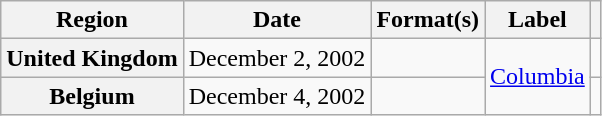<table class="wikitable plainrowheaders">
<tr>
<th scope="col">Region</th>
<th scope="col">Date</th>
<th scope="col">Format(s)</th>
<th scope="col">Label</th>
<th scope="col"></th>
</tr>
<tr>
<th scope="row">United Kingdom</th>
<td>December 2, 2002</td>
<td></td>
<td rowspan="2"><a href='#'>Columbia</a></td>
<td></td>
</tr>
<tr>
<th scope="row">Belgium</th>
<td>December 4, 2002</td>
<td></td>
<td></td>
</tr>
</table>
